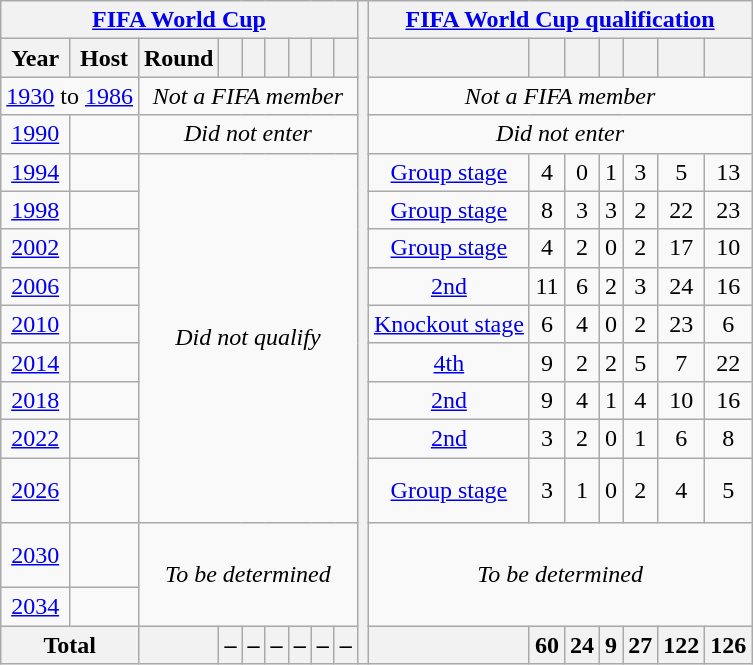<table class="wikitable" style="text-align: center;">
<tr>
<th colspan=9><a href='#'>FIFA World Cup</a></th>
<th rowspan="26"></th>
<th colspan=7><a href='#'>FIFA World Cup qualification</a></th>
</tr>
<tr>
<th>Year</th>
<th>Host</th>
<th>Round</th>
<th></th>
<th></th>
<th></th>
<th></th>
<th></th>
<th></th>
<th></th>
<th></th>
<th></th>
<th></th>
<th></th>
<th></th>
<th></th>
</tr>
<tr>
<td colspan=2><a href='#'>1930</a> to <a href='#'>1986</a></td>
<td colspan="7"><em>Not a FIFA member</em></td>
<td colspan="7"><em>Not a FIFA member</em></td>
</tr>
<tr>
<td><a href='#'>1990</a></td>
<td align="left"></td>
<td colspan="7"><em>Did not enter</em></td>
<td colspan="7"><em>Did not enter</em></td>
</tr>
<tr>
<td><a href='#'>1994</a></td>
<td align="left"></td>
<td colspan="7" rowspan="9"><em>Did not qualify</em></td>
<td><a href='#'>Group stage</a></td>
<td>4</td>
<td>0</td>
<td>1</td>
<td>3</td>
<td>5</td>
<td>13</td>
</tr>
<tr>
<td><a href='#'>1998</a></td>
<td align="left"></td>
<td><a href='#'>Group stage</a></td>
<td>8</td>
<td>3</td>
<td>3</td>
<td>2</td>
<td>22</td>
<td>23</td>
</tr>
<tr>
<td><a href='#'>2002</a></td>
<td align="left"><br></td>
<td><a href='#'>Group stage</a></td>
<td>4</td>
<td>2</td>
<td>0</td>
<td>2</td>
<td>17</td>
<td>10</td>
</tr>
<tr>
<td><a href='#'>2006</a></td>
<td align="left"></td>
<td><a href='#'>2nd</a></td>
<td>11</td>
<td>6</td>
<td>2</td>
<td>3</td>
<td>24</td>
<td>16</td>
</tr>
<tr>
<td><a href='#'>2010</a></td>
<td align="left"></td>
<td><a href='#'>Knockout stage</a></td>
<td>6</td>
<td>4</td>
<td>0</td>
<td>2</td>
<td>23</td>
<td>6</td>
</tr>
<tr>
<td><a href='#'>2014</a></td>
<td align="left"></td>
<td><a href='#'>4th</a></td>
<td>9</td>
<td>2</td>
<td>2</td>
<td>5</td>
<td>7</td>
<td>22</td>
</tr>
<tr>
<td><a href='#'>2018</a></td>
<td align="left"></td>
<td><a href='#'>2nd</a></td>
<td>9</td>
<td>4</td>
<td>1</td>
<td>4</td>
<td>10</td>
<td>16</td>
</tr>
<tr>
<td><a href='#'>2022</a></td>
<td align="left"></td>
<td><a href='#'>2nd</a></td>
<td>3</td>
<td>2</td>
<td>0</td>
<td>1</td>
<td>6</td>
<td>8</td>
</tr>
<tr>
<td><a href='#'>2026</a></td>
<td align="left"><br><br></td>
<td><a href='#'>Group stage</a></td>
<td>3</td>
<td>1</td>
<td>0</td>
<td>2</td>
<td>4</td>
<td>5</td>
</tr>
<tr>
<td><a href='#'>2030</a></td>
<td align="left"><br><br></td>
<td colspan="7" rowspan="2"><em>To be determined</em></td>
<td colspan="7" rowspan="2"><em>To be determined</em></td>
</tr>
<tr>
<td><a href='#'>2034</a></td>
<td align="left"></td>
</tr>
<tr>
<th colspan="2">Total</th>
<th></th>
<th>–</th>
<th>–</th>
<th>–</th>
<th>–</th>
<th>–</th>
<th>–</th>
<th></th>
<th>60</th>
<th>24</th>
<th>9</th>
<th>27</th>
<th>122</th>
<th>126</th>
</tr>
</table>
